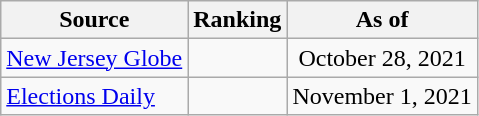<table class="wikitable" style="text-align:center">
<tr>
<th>Source</th>
<th>Ranking</th>
<th>As of</th>
</tr>
<tr>
<td align=left><a href='#'>New Jersey Globe</a></td>
<td></td>
<td>October 28, 2021</td>
</tr>
<tr>
<td align=left><a href='#'>Elections Daily</a></td>
<td></td>
<td>November 1, 2021</td>
</tr>
</table>
